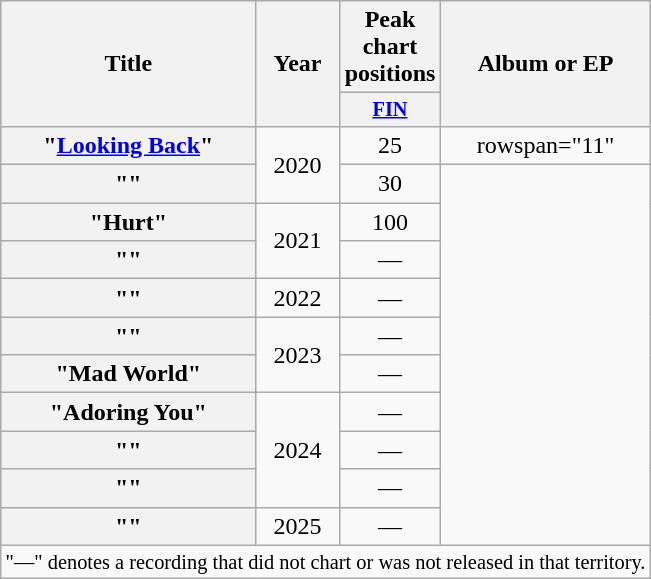<table class="wikitable plainrowheaders" style="text-align:center;">
<tr>
<th scope="col" rowspan="2">Title</th>
<th scope="col" rowspan="2">Year</th>
<th scope="col" colspan="1">Peak chart positions</th>
<th scope="col" rowspan="2">Album or EP</th>
</tr>
<tr>
<th scope="col" style="width:3em;font-size:85%;"><a href='#'>FIN</a><br></th>
</tr>
<tr>
<th scope="row">"<a href='#'>Looking Back</a>"</th>
<td rowspan="2">2020</td>
<td>25</td>
<td>rowspan="11" </td>
</tr>
<tr>
<th scope="row">""</th>
<td>30</td>
</tr>
<tr>
<th scope="row">"Hurt"</th>
<td rowspan="2">2021</td>
<td>100</td>
</tr>
<tr>
<th scope="row">""</th>
<td>—</td>
</tr>
<tr>
<th scope="row">""</th>
<td>2022</td>
<td>—</td>
</tr>
<tr>
<th scope="row">""</th>
<td rowspan="2">2023</td>
<td>—</td>
</tr>
<tr>
<th scope="row">"Mad World"<br></th>
<td>—</td>
</tr>
<tr>
<th scope="row">"Adoring You"<br></th>
<td rowspan="3">2024</td>
<td>—</td>
</tr>
<tr>
<th scope="row">""</th>
<td>—</td>
</tr>
<tr>
<th scope="row">""</th>
<td>—</td>
</tr>
<tr>
<th scope="row">""</th>
<td>2025</td>
<td>—</td>
</tr>
<tr>
<td colspan="4" style="font-size:85%">"—" denotes a recording that did not chart or was not released in that territory.</td>
</tr>
</table>
